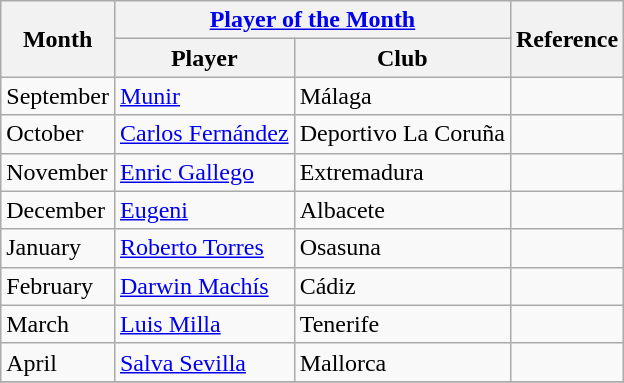<table class="wikitable">
<tr>
<th rowspan="2">Month</th>
<th colspan="2"><a href='#'>Player of the Month</a></th>
<th rowspan="2">Reference</th>
</tr>
<tr>
<th>Player</th>
<th>Club</th>
</tr>
<tr>
<td>September</td>
<td> <a href='#'>Munir</a></td>
<td>Málaga</td>
<td align=center></td>
</tr>
<tr>
<td>October</td>
<td> <a href='#'>Carlos Fernández</a></td>
<td>Deportivo La Coruña</td>
<td align=center></td>
</tr>
<tr>
<td>November</td>
<td> <a href='#'>Enric Gallego</a></td>
<td>Extremadura</td>
<td align=center></td>
</tr>
<tr>
<td>December</td>
<td> <a href='#'>Eugeni</a></td>
<td>Albacete</td>
<td align=center></td>
</tr>
<tr>
<td>January</td>
<td> <a href='#'>Roberto Torres</a></td>
<td>Osasuna</td>
<td align=center></td>
</tr>
<tr>
<td>February</td>
<td> <a href='#'>Darwin Machís</a></td>
<td>Cádiz</td>
<td align=center></td>
</tr>
<tr>
<td>March</td>
<td> <a href='#'>Luis Milla</a></td>
<td>Tenerife</td>
<td align=center></td>
</tr>
<tr>
<td>April</td>
<td> <a href='#'>Salva Sevilla</a></td>
<td>Mallorca</td>
<td align=center></td>
</tr>
<tr>
</tr>
</table>
